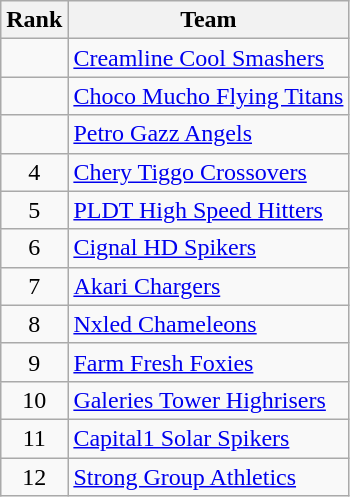<table class="wikitable" style="text-align: center">
<tr>
<th>Rank</th>
<th>Team</th>
</tr>
<tr>
<td></td>
<td style="text-align:left"><a href='#'>Creamline Cool Smashers</a></td>
</tr>
<tr>
<td></td>
<td style="text-align:left"><a href='#'>Choco Mucho Flying Titans</a></td>
</tr>
<tr>
<td></td>
<td style="text-align:left"><a href='#'>Petro Gazz Angels</a></td>
</tr>
<tr>
<td>4</td>
<td style="text-align:left"><a href='#'>Chery Tiggo Crossovers</a></td>
</tr>
<tr>
<td>5</td>
<td style="text-align:left"><a href='#'>PLDT High Speed Hitters</a></td>
</tr>
<tr>
<td>6</td>
<td style="text-align:left"><a href='#'>Cignal HD Spikers</a></td>
</tr>
<tr>
<td>7</td>
<td style="text-align:left"><a href='#'>Akari Chargers</a></td>
</tr>
<tr>
<td>8</td>
<td style="text-align:left"><a href='#'>Nxled Chameleons</a></td>
</tr>
<tr>
<td>9</td>
<td style="text-align:left"><a href='#'>Farm Fresh Foxies</a></td>
</tr>
<tr>
<td>10</td>
<td style="text-align:left"><a href='#'>Galeries Tower Highrisers</a></td>
</tr>
<tr>
<td>11</td>
<td style="text-align:left"><a href='#'>Capital1 Solar Spikers</a></td>
</tr>
<tr>
<td>12</td>
<td style="text-align:left"><a href='#'>Strong Group Athletics</a></td>
</tr>
</table>
